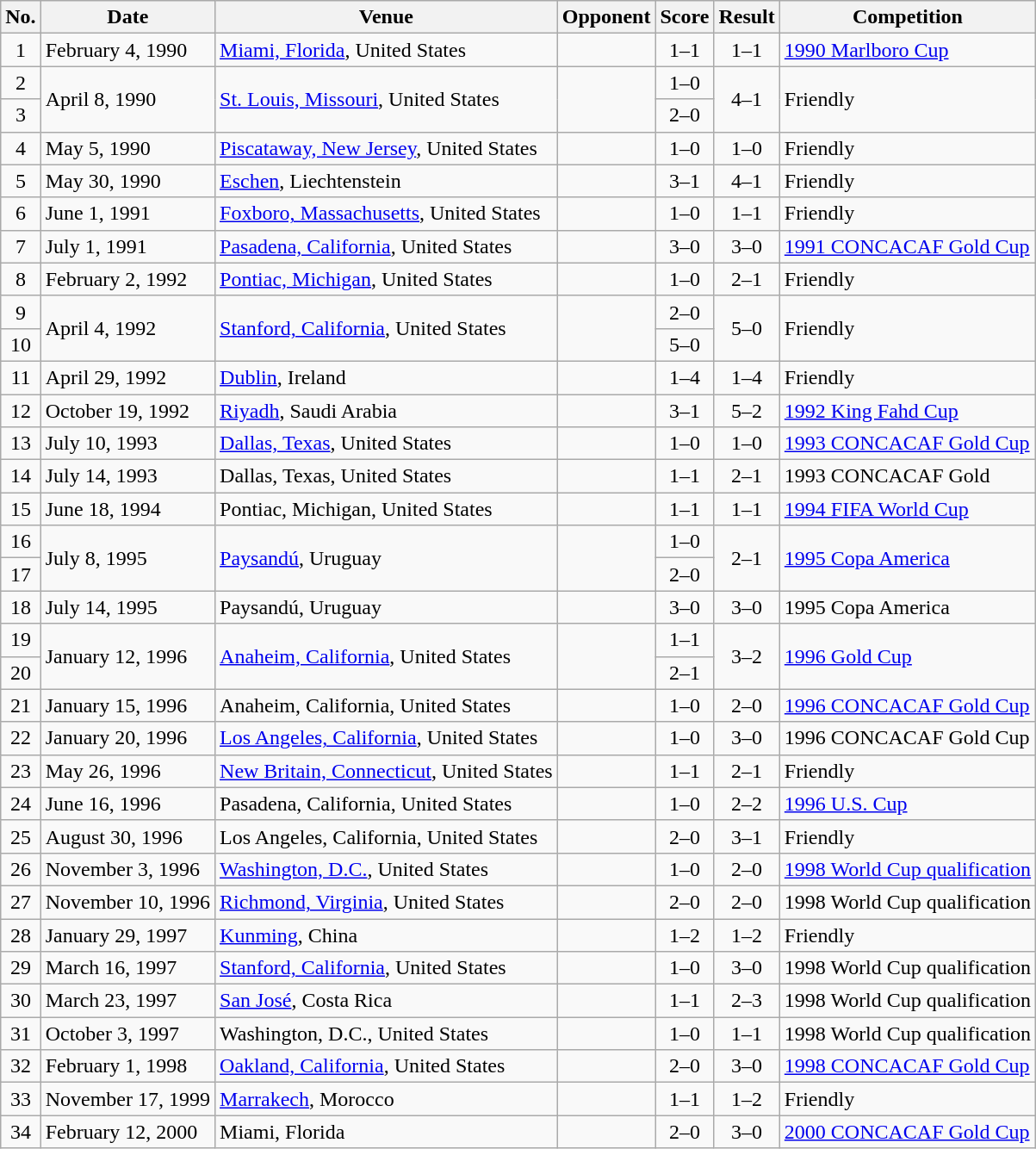<table class="wikitable sortable">
<tr>
<th scope="col">No.</th>
<th scope="col">Date</th>
<th scope="col">Venue</th>
<th scope="col">Opponent</th>
<th scope="col">Score</th>
<th scope="col">Result</th>
<th scope="col">Competition</th>
</tr>
<tr>
<td align="center">1</td>
<td>February 4, 1990</td>
<td><a href='#'>Miami, Florida</a>, United States</td>
<td></td>
<td align="center">1–1</td>
<td align="center">1–1</td>
<td><a href='#'>1990 Marlboro Cup</a></td>
</tr>
<tr>
<td align="center">2</td>
<td rowspan="2">April 8, 1990</td>
<td rowspan="2"><a href='#'>St. Louis, Missouri</a>, United States</td>
<td rowspan="2"></td>
<td align="center">1–0</td>
<td rowspan="2" style="text-align:center">4–1</td>
<td rowspan="2">Friendly</td>
</tr>
<tr>
<td align="center">3</td>
<td align="center">2–0</td>
</tr>
<tr>
<td align="center">4</td>
<td>May 5, 1990</td>
<td><a href='#'>Piscataway, New Jersey</a>, United States</td>
<td></td>
<td align="center">1–0</td>
<td align="center">1–0</td>
<td>Friendly</td>
</tr>
<tr>
<td align="center">5</td>
<td>May 30, 1990</td>
<td><a href='#'>Eschen</a>, Liechtenstein</td>
<td></td>
<td align="center">3–1</td>
<td align="center">4–1</td>
<td>Friendly</td>
</tr>
<tr>
<td align="center">6</td>
<td>June 1, 1991</td>
<td><a href='#'>Foxboro, Massachusetts</a>, United States</td>
<td></td>
<td align="center">1–0</td>
<td align="center">1–1</td>
<td>Friendly</td>
</tr>
<tr>
<td align="center">7</td>
<td>July 1, 1991</td>
<td><a href='#'>Pasadena, California</a>, United States</td>
<td></td>
<td align="center">3–0</td>
<td align="center">3–0</td>
<td><a href='#'>1991 CONCACAF Gold Cup</a></td>
</tr>
<tr>
<td align="center">8</td>
<td>February 2, 1992</td>
<td><a href='#'>Pontiac, Michigan</a>, United States</td>
<td></td>
<td align="center">1–0</td>
<td align="center">2–1</td>
<td>Friendly</td>
</tr>
<tr>
<td align="center">9</td>
<td rowspan="2">April 4, 1992</td>
<td rowspan="2"><a href='#'>Stanford, California</a>, United States</td>
<td rowspan="2"></td>
<td align="center">2–0</td>
<td rowspan="2" style="text-align:center">5–0</td>
<td rowspan="2">Friendly</td>
</tr>
<tr>
<td align="center">10</td>
<td align="center">5–0</td>
</tr>
<tr>
<td align="center">11</td>
<td>April 29, 1992</td>
<td><a href='#'>Dublin</a>, Ireland</td>
<td></td>
<td align="center">1–4</td>
<td align="center">1–4</td>
<td>Friendly</td>
</tr>
<tr>
<td align="center">12</td>
<td>October 19, 1992</td>
<td><a href='#'>Riyadh</a>, Saudi Arabia</td>
<td></td>
<td align="center">3–1</td>
<td align="center">5–2</td>
<td><a href='#'>1992 King Fahd Cup</a></td>
</tr>
<tr>
<td align="center">13</td>
<td>July 10, 1993</td>
<td><a href='#'>Dallas, Texas</a>, United States</td>
<td></td>
<td align="center">1–0</td>
<td align="center">1–0</td>
<td><a href='#'>1993 CONCACAF Gold Cup</a></td>
</tr>
<tr>
<td align="center">14</td>
<td>July 14, 1993</td>
<td>Dallas, Texas, United States</td>
<td></td>
<td align="center">1–1</td>
<td align="center">2–1</td>
<td>1993 CONCACAF Gold</td>
</tr>
<tr>
<td align="center">15</td>
<td>June 18, 1994</td>
<td>Pontiac, Michigan, United States</td>
<td></td>
<td align="center">1–1</td>
<td align="center">1–1</td>
<td><a href='#'>1994 FIFA World Cup</a></td>
</tr>
<tr>
<td align="center">16</td>
<td rowspan="2">July 8, 1995</td>
<td rowspan="2"><a href='#'>Paysandú</a>, Uruguay</td>
<td rowspan="2"></td>
<td align="center">1–0</td>
<td rowspan="2" style="text-align:center">2–1</td>
<td rowspan="2"><a href='#'>1995 Copa America</a></td>
</tr>
<tr>
<td align="center">17</td>
<td align="center">2–0</td>
</tr>
<tr>
<td align="center">18</td>
<td>July 14, 1995</td>
<td>Paysandú, Uruguay</td>
<td></td>
<td align="center">3–0</td>
<td align="center">3–0</td>
<td>1995 Copa America</td>
</tr>
<tr>
<td align="center">19</td>
<td rowspan="2">January 12, 1996</td>
<td rowspan="2"><a href='#'>Anaheim, California</a>, United States</td>
<td rowspan="2"></td>
<td align="center">1–1</td>
<td rowspan="2" style="text-align:center">3–2</td>
<td rowspan="2"><a href='#'>1996 Gold Cup</a></td>
</tr>
<tr>
<td align="center">20</td>
<td align="center">2–1</td>
</tr>
<tr>
<td align="center">21</td>
<td>January 15, 1996</td>
<td>Anaheim, California, United States</td>
<td></td>
<td align="center">1–0</td>
<td align="center">2–0</td>
<td><a href='#'>1996 CONCACAF Gold Cup</a></td>
</tr>
<tr>
<td align="center">22</td>
<td>January 20, 1996</td>
<td><a href='#'>Los Angeles, California</a>, United States</td>
<td></td>
<td align="center">1–0</td>
<td align="center">3–0</td>
<td>1996 CONCACAF Gold Cup</td>
</tr>
<tr>
<td align="center">23</td>
<td>May 26, 1996</td>
<td><a href='#'>New Britain, Connecticut</a>, United States</td>
<td></td>
<td align="center">1–1</td>
<td align="center">2–1</td>
<td>Friendly</td>
</tr>
<tr>
<td align="center">24</td>
<td>June 16, 1996</td>
<td>Pasadena, California, United States</td>
<td></td>
<td align="center">1–0</td>
<td align="center">2–2</td>
<td><a href='#'>1996 U.S. Cup</a></td>
</tr>
<tr>
<td align="center">25</td>
<td>August 30, 1996</td>
<td>Los Angeles, California, United States</td>
<td></td>
<td align="center">2–0</td>
<td align="center">3–1</td>
<td>Friendly</td>
</tr>
<tr>
<td align="center">26</td>
<td>November 3, 1996</td>
<td><a href='#'>Washington, D.C.</a>, United States</td>
<td></td>
<td align="center">1–0</td>
<td align="center">2–0</td>
<td><a href='#'>1998 World Cup qualification</a></td>
</tr>
<tr>
<td align="center">27</td>
<td>November 10, 1996</td>
<td><a href='#'>Richmond, Virginia</a>, United States</td>
<td></td>
<td align="center">2–0</td>
<td align="center">2–0</td>
<td>1998 World Cup qualification</td>
</tr>
<tr>
<td align="center">28</td>
<td>January 29, 1997</td>
<td><a href='#'>Kunming</a>, China</td>
<td></td>
<td align="center">1–2</td>
<td align="center">1–2</td>
<td>Friendly</td>
</tr>
<tr>
<td align="center">29</td>
<td>March 16, 1997</td>
<td><a href='#'>Stanford, California</a>, United States</td>
<td></td>
<td align="center">1–0</td>
<td align="center">3–0</td>
<td>1998 World Cup qualification</td>
</tr>
<tr>
<td align="center">30</td>
<td>March 23, 1997</td>
<td><a href='#'>San José</a>, Costa Rica</td>
<td></td>
<td align="center">1–1</td>
<td align="center">2–3</td>
<td>1998 World Cup qualification</td>
</tr>
<tr>
<td align="center">31</td>
<td>October 3, 1997</td>
<td>Washington, D.C., United States</td>
<td></td>
<td align="center">1–0</td>
<td align="center">1–1</td>
<td>1998 World Cup qualification</td>
</tr>
<tr>
<td align="center">32</td>
<td>February 1, 1998</td>
<td><a href='#'>Oakland, California</a>, United States</td>
<td></td>
<td align="center">2–0</td>
<td align="center">3–0</td>
<td><a href='#'>1998 CONCACAF Gold Cup</a></td>
</tr>
<tr>
<td align="center">33</td>
<td>November 17, 1999</td>
<td><a href='#'>Marrakech</a>, Morocco</td>
<td></td>
<td align="center">1–1</td>
<td align="center">1–2</td>
<td>Friendly</td>
</tr>
<tr>
<td align="center">34</td>
<td>February 12, 2000</td>
<td>Miami, Florida</td>
<td></td>
<td align="center">2–0</td>
<td align="center">3–0</td>
<td><a href='#'>2000 CONCACAF Gold Cup</a></td>
</tr>
</table>
